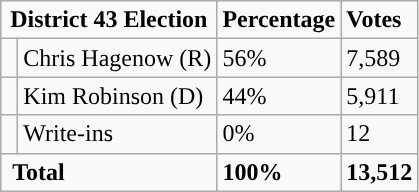<table class="wikitable">
<tr>
<td colspan="2" rowspan="1" align="center" valign="top"><strong>District 43 Election</strong></td>
<td style="vertical-align:top;"><strong>Percentage</strong></td>
<td style="vertical-align:top;"><strong>Votes</strong></td>
</tr>
<tr>
<td style="background-color:"> </td>
<td>Chris Hagenow (R)</td>
<td>56%</td>
<td>7,589</td>
</tr>
<tr>
<td style="background-color:"> </td>
<td>Kim Robinson (D)</td>
<td>44%</td>
<td>5,911</td>
</tr>
<tr>
<td style="background-color:"> </td>
<td>Write-ins</td>
<td>0%</td>
<td>12</td>
</tr>
<tr>
<td colspan="2" rowspan="1"> <strong>Total</strong></td>
<td><strong>100%</strong></td>
<td><strong>13,512</strong></td>
</tr>
</table>
